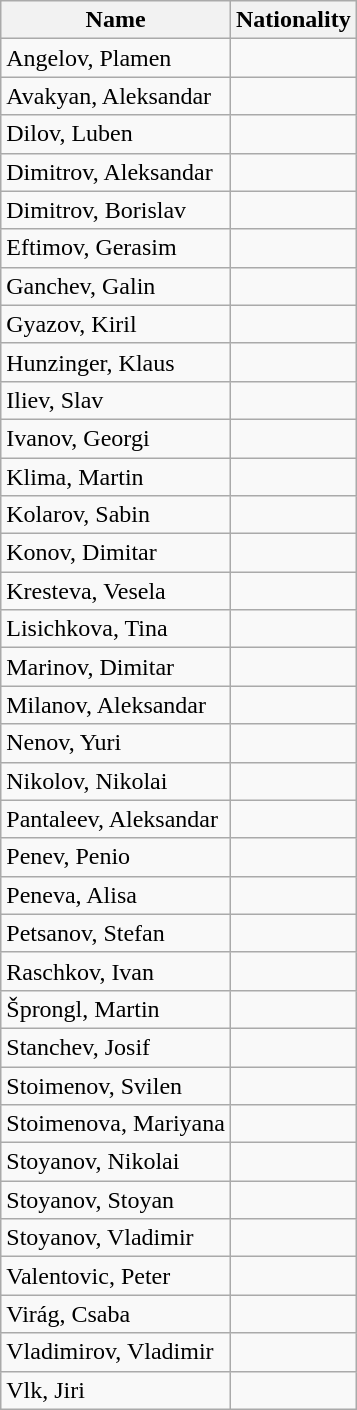<table class="wikitable">
<tr>
<th>Name</th>
<th>Nationality</th>
</tr>
<tr>
<td>Angelov, Plamen</td>
<td></td>
</tr>
<tr>
<td>Avakyan, Aleksandar</td>
<td></td>
</tr>
<tr>
<td>Dilov, Luben</td>
<td></td>
</tr>
<tr>
<td>Dimitrov, Aleksandar</td>
<td></td>
</tr>
<tr>
<td>Dimitrov, Borislav</td>
<td></td>
</tr>
<tr>
<td>Eftimov, Gerasim</td>
<td></td>
</tr>
<tr>
<td>Ganchev, Galin</td>
<td></td>
</tr>
<tr>
<td>Gyazov, Kiril</td>
<td></td>
</tr>
<tr>
<td>Hunzinger, Klaus</td>
<td></td>
</tr>
<tr>
<td>Iliev, Slav</td>
<td></td>
</tr>
<tr>
<td>Ivanov, Georgi</td>
<td></td>
</tr>
<tr>
<td>Klima, Martin</td>
<td></td>
</tr>
<tr>
<td>Kolarov, Sabin</td>
<td></td>
</tr>
<tr>
<td>Konov, Dimitar</td>
<td></td>
</tr>
<tr>
<td>Kresteva, Vesela</td>
<td></td>
</tr>
<tr>
<td>Lisichkova, Tina</td>
<td></td>
</tr>
<tr>
<td>Marinov, Dimitar</td>
<td></td>
</tr>
<tr>
<td>Milanov, Aleksandar</td>
<td></td>
</tr>
<tr>
<td>Nenov, Yuri</td>
<td></td>
</tr>
<tr>
<td>Nikolov, Nikolai</td>
<td></td>
</tr>
<tr>
<td>Pantaleev, Aleksandar</td>
<td></td>
</tr>
<tr>
<td>Penev, Penio</td>
<td></td>
</tr>
<tr>
<td>Peneva, Alisa</td>
<td></td>
</tr>
<tr>
<td>Petsanov, Stefan</td>
<td></td>
</tr>
<tr>
<td>Raschkov, Ivan</td>
<td></td>
</tr>
<tr>
<td>Šprongl, Martin</td>
<td></td>
</tr>
<tr>
<td>Stanchev, Josif</td>
<td></td>
</tr>
<tr>
<td>Stoimenov, Svilen</td>
<td></td>
</tr>
<tr>
<td>Stoimenova, Mariyana</td>
<td></td>
</tr>
<tr>
<td>Stoyanov, Nikolai</td>
<td></td>
</tr>
<tr>
<td>Stoyanov, Stoyan</td>
<td></td>
</tr>
<tr>
<td>Stoyanov, Vladimir</td>
<td></td>
</tr>
<tr>
<td>Valentovic, Peter</td>
<td></td>
</tr>
<tr>
<td>Virág, Csaba</td>
<td></td>
</tr>
<tr>
<td>Vladimirov, Vladimir</td>
<td></td>
</tr>
<tr>
<td>Vlk, Jiri</td>
<td></td>
</tr>
</table>
